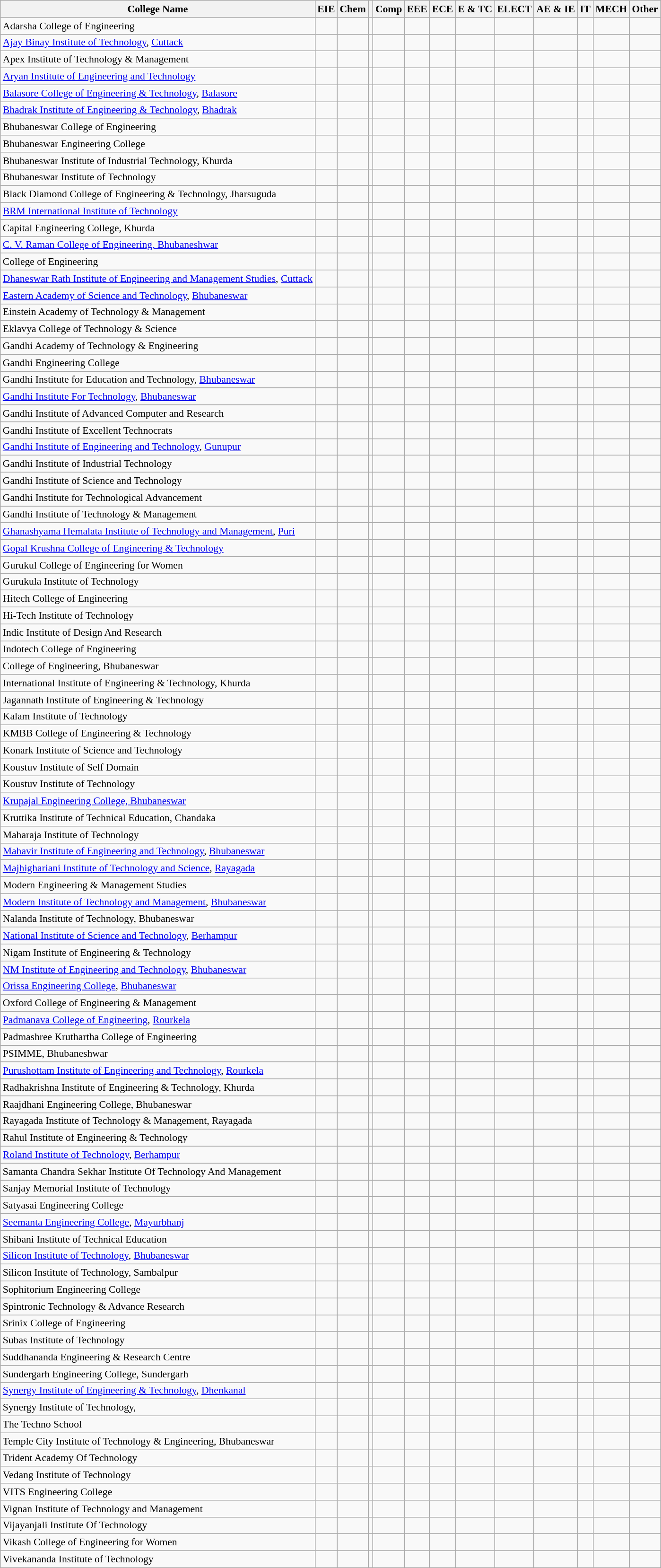<table class="wikitable sortable" style="font-size: 90%;">
<tr>
<th>College Name</th>
<th>EIE</th>
<th>Chem</th>
<th></th>
<th>Comp</th>
<th>EEE</th>
<th>ECE</th>
<th>E & TC</th>
<th>ELECT</th>
<th>AE & IE</th>
<th>IT</th>
<th>MECH</th>
<th>Other</th>
</tr>
<tr>
<td>Adarsha College of Engineering</td>
<td> </td>
<td> </td>
<td></td>
<td> </td>
<td> </td>
<td> </td>
<td> </td>
<td> </td>
<td> </td>
<td> </td>
<td></td>
<td> </td>
</tr>
<tr>
<td><a href='#'>Ajay Binay Institute of Technology</a>, <a href='#'>Cuttack</a></td>
<td> </td>
<td> </td>
<td></td>
<td> </td>
<td></td>
<td> </td>
<td> </td>
<td> </td>
<td> </td>
<td> </td>
<td></td>
<td> </td>
</tr>
<tr>
<td>Apex Institute of Technology & Management</td>
<td> </td>
<td> </td>
<td></td>
<td> </td>
<td></td>
<td> </td>
<td> </td>
<td> </td>
<td> </td>
<td> </td>
<td></td>
<td> </td>
</tr>
<tr>
<td><a href='#'>Aryan Institute of Engineering and Technology</a></td>
<td> </td>
<td> </td>
<td></td>
<td> </td>
<td></td>
<td> </td>
<td> </td>
<td> </td>
<td> </td>
<td> </td>
<td></td>
<td> </td>
</tr>
<tr>
<td><a href='#'>Balasore College of Engineering & Technology</a>, <a href='#'>Balasore</a></td>
<td> </td>
<td> </td>
<td></td>
<td> </td>
<td></td>
<td> </td>
<td> </td>
<td> </td>
<td> </td>
<td> </td>
<td></td>
<td> </td>
</tr>
<tr>
<td><a href='#'>Bhadrak Institute of Engineering & Technology</a>, <a href='#'>Bhadrak</a></td>
<td> </td>
<td> </td>
<td></td>
<td> </td>
<td></td>
<td> </td>
<td> </td>
<td> </td>
<td> </td>
<td> </td>
<td></td>
<td> </td>
</tr>
<tr>
<td>Bhubaneswar College of Engineering</td>
<td> </td>
<td> </td>
<td></td>
<td> </td>
<td></td>
<td> </td>
<td> </td>
<td> </td>
<td> </td>
<td> </td>
<td></td>
<td> </td>
</tr>
<tr>
<td>Bhubaneswar Engineering College</td>
<td> </td>
<td> </td>
<td></td>
<td> </td>
<td></td>
<td> </td>
<td> </td>
<td> </td>
<td> </td>
<td> </td>
<td></td>
<td> </td>
</tr>
<tr>
<td>Bhubaneswar Institute of Industrial Technology, Khurda</td>
<td> </td>
<td> </td>
<td></td>
<td> </td>
<td></td>
<td> </td>
<td> </td>
<td> </td>
<td> </td>
<td> </td>
<td></td>
<td> </td>
</tr>
<tr>
<td>Bhubaneswar Institute of Technology</td>
<td> </td>
<td> </td>
<td></td>
<td> </td>
<td></td>
<td> </td>
<td> </td>
<td> </td>
<td> </td>
<td> </td>
<td></td>
<td> </td>
</tr>
<tr>
<td>Black Diamond College of Engineering & Technology, Jharsuguda</td>
<td> </td>
<td> </td>
<td></td>
<td> </td>
<td></td>
<td> </td>
<td> </td>
<td> </td>
<td> </td>
<td> </td>
<td></td>
<td> </td>
</tr>
<tr>
<td><a href='#'>BRM International Institute of Technology</a></td>
<td> </td>
<td> </td>
<td></td>
<td> </td>
<td></td>
<td> </td>
<td> </td>
<td> </td>
<td> </td>
<td> </td>
<td></td>
<td> </td>
</tr>
<tr>
<td>Capital Engineering College, Khurda</td>
<td> </td>
<td> </td>
<td></td>
<td> </td>
<td></td>
<td> </td>
<td> </td>
<td> </td>
<td> </td>
<td> </td>
<td></td>
<td> </td>
</tr>
<tr>
<td><a href='#'>C. V. Raman College of Engineering, Bhubaneshwar</a></td>
<td> </td>
<td> </td>
<td></td>
<td> </td>
<td></td>
<td> </td>
<td> </td>
<td> </td>
<td> </td>
<td> </td>
<td></td>
<td> </td>
</tr>
<tr>
<td>College of Engineering</td>
<td> </td>
<td> </td>
<td></td>
<td> </td>
<td></td>
<td> </td>
<td> </td>
<td> </td>
<td> </td>
<td> </td>
<td></td>
<td> </td>
</tr>
<tr>
<td><a href='#'>Dhaneswar Rath Institute of Engineering and Management Studies</a>, <a href='#'>Cuttack</a></td>
<td> </td>
<td> </td>
<td></td>
<td> </td>
<td></td>
<td> </td>
<td> </td>
<td> </td>
<td> </td>
<td> </td>
<td></td>
<td> </td>
</tr>
<tr>
<td><a href='#'>Eastern Academy of Science and Technology</a>, <a href='#'>Bhubaneswar</a></td>
<td> </td>
<td> </td>
<td></td>
<td> </td>
<td></td>
<td> </td>
<td> </td>
<td> </td>
<td> </td>
<td> </td>
<td></td>
<td> </td>
</tr>
<tr>
<td>Einstein Academy of Technology & Management</td>
<td> </td>
<td> </td>
<td></td>
<td> </td>
<td></td>
<td> </td>
<td> </td>
<td> </td>
<td> </td>
<td> </td>
<td></td>
<td> </td>
</tr>
<tr>
<td>Eklavya College of Technology & Science</td>
<td> </td>
<td> </td>
<td></td>
<td> </td>
<td></td>
<td> </td>
<td> </td>
<td> </td>
<td> </td>
<td> </td>
<td></td>
<td> </td>
</tr>
<tr>
<td>Gandhi Academy of Technology & Engineering</td>
<td> </td>
<td> </td>
<td></td>
<td> </td>
<td></td>
<td> </td>
<td> </td>
<td> </td>
<td> </td>
<td> </td>
<td></td>
<td> </td>
</tr>
<tr>
<td>Gandhi Engineering College</td>
<td> </td>
<td> </td>
<td></td>
<td> </td>
<td></td>
<td> </td>
<td> </td>
<td> </td>
<td> </td>
<td> </td>
<td></td>
<td> </td>
</tr>
<tr>
<td>Gandhi Institute for Education and Technology, <a href='#'>Bhubaneswar</a></td>
<td> </td>
<td> </td>
<td></td>
<td> </td>
<td></td>
<td> </td>
<td> </td>
<td> </td>
<td> </td>
<td> </td>
<td></td>
<td> </td>
</tr>
<tr>
<td><a href='#'>Gandhi Institute For Technology</a>, <a href='#'>Bhubaneswar</a></td>
<td> </td>
<td> </td>
<td></td>
<td> </td>
<td></td>
<td> </td>
<td> </td>
<td> </td>
<td> </td>
<td> </td>
<td></td>
<td> </td>
</tr>
<tr>
<td>Gandhi Institute of Advanced Computer and Research</td>
<td> </td>
<td> </td>
<td></td>
<td> </td>
<td></td>
<td> </td>
<td> </td>
<td> </td>
<td> </td>
<td> </td>
<td></td>
<td> </td>
</tr>
<tr>
<td>Gandhi Institute of Excellent Technocrats</td>
<td> </td>
<td> </td>
<td></td>
<td> </td>
<td></td>
<td> </td>
<td> </td>
<td> </td>
<td> </td>
<td> </td>
<td></td>
<td> </td>
</tr>
<tr>
<td><a href='#'>Gandhi Institute of Engineering and Technology</a>, <a href='#'>Gunupur</a></td>
<td> </td>
<td> </td>
<td></td>
<td> </td>
<td></td>
<td> </td>
<td> </td>
<td> </td>
<td> </td>
<td> </td>
<td></td>
<td> </td>
</tr>
<tr>
<td>Gandhi Institute of Industrial Technology</td>
<td> </td>
<td> </td>
<td></td>
<td> </td>
<td></td>
<td> </td>
<td> </td>
<td> </td>
<td> </td>
<td> </td>
<td></td>
<td> </td>
</tr>
<tr>
<td>Gandhi Institute of Science and Technology</td>
<td> </td>
<td> </td>
<td></td>
<td> </td>
<td></td>
<td> </td>
<td> </td>
<td> </td>
<td> </td>
<td> </td>
<td></td>
<td> </td>
</tr>
<tr>
<td>Gandhi Institute for Technological Advancement</td>
<td> </td>
<td> </td>
<td></td>
<td> </td>
<td></td>
<td> </td>
<td> </td>
<td> </td>
<td> </td>
<td> </td>
<td></td>
<td> </td>
</tr>
<tr>
<td>Gandhi Institute of Technology & Management</td>
<td> </td>
<td> </td>
<td></td>
<td> </td>
<td></td>
<td> </td>
<td> </td>
<td> </td>
<td> </td>
<td> </td>
<td></td>
<td> </td>
</tr>
<tr>
<td><a href='#'>Ghanashyama Hemalata Institute of Technology and Management</a>, <a href='#'>Puri</a></td>
<td> </td>
<td> </td>
<td></td>
<td> </td>
<td></td>
<td> </td>
<td> </td>
<td> </td>
<td> </td>
<td> </td>
<td></td>
<td> </td>
</tr>
<tr>
<td><a href='#'>Gopal Krushna College of Engineering & Technology</a></td>
<td> </td>
<td> </td>
<td></td>
<td> </td>
<td></td>
<td> </td>
<td> </td>
<td> </td>
<td> </td>
<td> </td>
<td></td>
<td> </td>
</tr>
<tr>
<td>Gurukul College of Engineering for Women</td>
<td> </td>
<td> </td>
<td></td>
<td> </td>
<td></td>
<td> </td>
<td> </td>
<td> </td>
<td> </td>
<td> </td>
<td></td>
<td> </td>
</tr>
<tr>
<td>Gurukula Institute of Technology</td>
<td> </td>
<td> </td>
<td></td>
<td> </td>
<td></td>
<td> </td>
<td> </td>
<td> </td>
<td> </td>
<td> </td>
<td></td>
<td> </td>
</tr>
<tr>
<td>Hitech College of Engineering</td>
<td> </td>
<td> </td>
<td></td>
<td> </td>
<td></td>
<td> </td>
<td> </td>
<td> </td>
<td> </td>
<td> </td>
<td></td>
<td> </td>
</tr>
<tr>
<td>Hi-Tech Institute of Technology</td>
<td> </td>
<td> </td>
<td></td>
<td> </td>
<td></td>
<td> </td>
<td> </td>
<td> </td>
<td> </td>
<td> </td>
<td></td>
<td> </td>
</tr>
<tr>
<td>Indic Institute of Design And Research</td>
<td> </td>
<td> </td>
<td></td>
<td> </td>
<td></td>
<td> </td>
<td> </td>
<td> </td>
<td> </td>
<td> </td>
<td></td>
<td> </td>
</tr>
<tr>
<td>Indotech College of Engineering</td>
<td> </td>
<td> </td>
<td></td>
<td> </td>
<td></td>
<td> </td>
<td> </td>
<td> </td>
<td> </td>
<td> </td>
<td></td>
<td> </td>
</tr>
<tr>
<td>College of Engineering, Bhubaneswar</td>
<td> </td>
<td> </td>
<td></td>
<td> </td>
<td></td>
<td> </td>
<td> </td>
<td> </td>
<td> </td>
<td> </td>
<td></td>
<td> </td>
</tr>
<tr>
<td>International Institute of Engineering & Technology, Khurda</td>
<td> </td>
<td> </td>
<td></td>
<td> </td>
<td></td>
<td> </td>
<td> </td>
<td> </td>
<td> </td>
<td> </td>
<td></td>
<td> </td>
</tr>
<tr>
<td>Jagannath Institute of Engineering & Technology</td>
<td> </td>
<td> </td>
<td></td>
<td> </td>
<td></td>
<td> </td>
<td> </td>
<td> </td>
<td> </td>
<td> </td>
<td></td>
<td> </td>
</tr>
<tr>
<td>Kalam Institute of Technology</td>
<td> </td>
<td> </td>
<td></td>
<td> </td>
<td></td>
<td> </td>
<td> </td>
<td> </td>
<td> </td>
<td> </td>
<td></td>
<td> </td>
</tr>
<tr>
<td>KMBB College of Engineering & Technology</td>
<td> </td>
<td> </td>
<td></td>
<td> </td>
<td></td>
<td> </td>
<td> </td>
<td> </td>
<td> </td>
<td> </td>
<td></td>
<td> </td>
</tr>
<tr>
<td>Konark Institute of Science and Technology</td>
<td> </td>
<td> </td>
<td></td>
<td> </td>
<td></td>
<td> </td>
<td> </td>
<td> </td>
<td> </td>
<td> </td>
<td></td>
<td> </td>
</tr>
<tr>
<td>Koustuv Institute of Self Domain</td>
<td> </td>
<td> </td>
<td></td>
<td> </td>
<td></td>
<td> </td>
<td> </td>
<td> </td>
<td> </td>
<td> </td>
<td></td>
<td> </td>
</tr>
<tr>
<td>Koustuv Institute of Technology</td>
<td> </td>
<td> </td>
<td></td>
<td> </td>
<td></td>
<td> </td>
<td> </td>
<td> </td>
<td> </td>
<td> </td>
<td></td>
<td> </td>
</tr>
<tr>
<td><a href='#'>Krupajal Engineering College, Bhubaneswar</a></td>
<td> </td>
<td> </td>
<td></td>
<td> </td>
<td></td>
<td> </td>
<td> </td>
<td> </td>
<td> </td>
<td> </td>
<td></td>
<td> </td>
</tr>
<tr>
<td>Kruttika Institute of Technical Education, Chandaka</td>
<td> </td>
<td> </td>
<td></td>
<td> </td>
<td></td>
<td> </td>
<td> </td>
<td> </td>
<td> </td>
<td> </td>
<td></td>
<td> </td>
</tr>
<tr>
<td>Maharaja Institute of Technology</td>
<td> </td>
<td> </td>
<td></td>
<td> </td>
<td></td>
<td> </td>
<td> </td>
<td> </td>
<td> </td>
<td> </td>
<td></td>
<td> </td>
</tr>
<tr>
<td><a href='#'>Mahavir Institute of Engineering and Technology</a>, <a href='#'>Bhubaneswar</a></td>
<td> </td>
<td> </td>
<td></td>
<td> </td>
<td></td>
<td> </td>
<td> </td>
<td> </td>
<td> </td>
<td> </td>
<td></td>
<td> </td>
</tr>
<tr>
<td><a href='#'>Majhighariani Institute of Technology and Science</a>, <a href='#'>Rayagada</a></td>
<td> </td>
<td> </td>
<td></td>
<td> </td>
<td></td>
<td> </td>
<td> </td>
<td> </td>
<td> </td>
<td> </td>
<td></td>
<td> </td>
</tr>
<tr>
<td>Modern Engineering & Management Studies</td>
<td> </td>
<td> </td>
<td></td>
<td> </td>
<td></td>
<td> </td>
<td> </td>
<td> </td>
<td> </td>
<td> </td>
<td></td>
<td> </td>
</tr>
<tr>
<td><a href='#'>Modern Institute of Technology and Management</a>, <a href='#'>Bhubaneswar</a></td>
<td> </td>
<td> </td>
<td></td>
<td> </td>
<td></td>
<td> </td>
<td> </td>
<td> </td>
<td> </td>
<td> </td>
<td></td>
<td> </td>
</tr>
<tr>
<td>Nalanda Institute of Technology, Bhubaneswar</td>
<td> </td>
<td> </td>
<td></td>
<td> </td>
<td></td>
<td> </td>
<td> </td>
<td> </td>
<td> </td>
<td> </td>
<td></td>
<td> </td>
</tr>
<tr>
<td><a href='#'>National Institute of Science and Technology</a>, <a href='#'>Berhampur</a></td>
<td> </td>
<td> </td>
<td></td>
<td> </td>
<td></td>
<td> </td>
<td> </td>
<td> </td>
<td> </td>
<td> </td>
<td></td>
<td> </td>
</tr>
<tr>
<td>Nigam Institute of Engineering & Technology</td>
<td> </td>
<td> </td>
<td></td>
<td> </td>
<td></td>
<td> </td>
<td> </td>
<td> </td>
<td> </td>
<td> </td>
<td></td>
<td> </td>
</tr>
<tr>
<td><a href='#'>NM Institute of Engineering and Technology</a>, <a href='#'>Bhubaneswar</a></td>
<td> </td>
<td> </td>
<td></td>
<td> </td>
<td></td>
<td> </td>
<td> </td>
<td> </td>
<td> </td>
<td> </td>
<td></td>
<td> </td>
</tr>
<tr>
<td><a href='#'>Orissa Engineering College</a>, <a href='#'>Bhubaneswar</a></td>
<td> </td>
<td> </td>
<td></td>
<td> </td>
<td></td>
<td> </td>
<td> </td>
<td> </td>
<td> </td>
<td> </td>
<td></td>
<td> </td>
</tr>
<tr>
<td>Oxford College of Engineering & Management</td>
<td> </td>
<td> </td>
<td></td>
<td> </td>
<td></td>
<td> </td>
<td> </td>
<td> </td>
<td> </td>
<td> </td>
<td></td>
<td> </td>
</tr>
<tr>
<td><a href='#'>Padmanava College of Engineering</a>, <a href='#'>Rourkela</a></td>
<td> </td>
<td> </td>
<td></td>
<td> </td>
<td></td>
<td> </td>
<td> </td>
<td> </td>
<td> </td>
<td> </td>
<td></td>
<td> </td>
</tr>
<tr>
<td>Padmashree Kruthartha College of Engineering</td>
<td> </td>
<td> </td>
<td></td>
<td> </td>
<td></td>
<td> </td>
<td> </td>
<td> </td>
<td> </td>
<td> </td>
<td></td>
<td> </td>
</tr>
<tr>
<td>PSIMME, Bhubaneshwar</td>
<td> </td>
<td> </td>
<td></td>
<td> </td>
<td></td>
<td> </td>
<td> </td>
<td> </td>
<td> </td>
<td> </td>
<td></td>
<td> </td>
</tr>
<tr>
<td><a href='#'>Purushottam Institute of Engineering and Technology</a>, <a href='#'>Rourkela</a></td>
<td> </td>
<td> </td>
<td></td>
<td> </td>
<td></td>
<td> </td>
<td> </td>
<td> </td>
<td> </td>
<td> </td>
<td></td>
<td> </td>
</tr>
<tr>
<td>Radhakrishna Institute of Engineering & Technology, Khurda</td>
<td> </td>
<td> </td>
<td></td>
<td> </td>
<td></td>
<td> </td>
<td> </td>
<td> </td>
<td> </td>
<td> </td>
<td></td>
<td> </td>
</tr>
<tr>
<td>Raajdhani Engineering College, Bhubaneswar</td>
<td> </td>
<td> </td>
<td></td>
<td> </td>
<td></td>
<td> </td>
<td> </td>
<td> </td>
<td> </td>
<td> </td>
<td></td>
<td> </td>
</tr>
<tr>
<td>Rayagada Institute of Technology & Management, Rayagada</td>
<td> </td>
<td> </td>
<td></td>
<td> </td>
<td></td>
<td> </td>
<td> </td>
<td> </td>
<td> </td>
<td> </td>
<td></td>
<td> </td>
</tr>
<tr>
<td>Rahul Institute of Engineering & Technology</td>
<td> </td>
<td> </td>
<td></td>
<td> </td>
<td></td>
<td> </td>
<td> </td>
<td> </td>
<td> </td>
<td> </td>
<td></td>
<td> </td>
</tr>
<tr>
<td><a href='#'>Roland Institute of Technology</a>, <a href='#'>Berhampur</a></td>
<td> </td>
<td> </td>
<td></td>
<td> </td>
<td></td>
<td> </td>
<td> </td>
<td> </td>
<td> </td>
<td> </td>
<td></td>
<td> </td>
</tr>
<tr>
<td>Samanta Chandra Sekhar Institute Of Technology And Management</td>
<td> </td>
<td> </td>
<td></td>
<td> </td>
<td></td>
<td> </td>
<td> </td>
<td> </td>
<td> </td>
<td> </td>
<td></td>
<td> </td>
</tr>
<tr>
<td>Sanjay Memorial Institute of Technology</td>
<td> </td>
<td> </td>
<td></td>
<td> </td>
<td></td>
<td> </td>
<td> </td>
<td> </td>
<td> </td>
<td> </td>
<td></td>
<td> </td>
</tr>
<tr>
<td>Satyasai Engineering College</td>
<td> </td>
<td> </td>
<td></td>
<td> </td>
<td></td>
<td> </td>
<td> </td>
<td> </td>
<td> </td>
<td> </td>
<td></td>
<td> </td>
</tr>
<tr>
<td><a href='#'>Seemanta Engineering College</a>, <a href='#'>Mayurbhanj</a></td>
<td> </td>
<td> </td>
<td></td>
<td> </td>
<td></td>
<td> </td>
<td> </td>
<td> </td>
<td> </td>
<td> </td>
<td></td>
<td> </td>
</tr>
<tr>
<td>Shibani Institute of Technical Education</td>
<td> </td>
<td> </td>
<td></td>
<td> </td>
<td></td>
<td> </td>
<td> </td>
<td> </td>
<td> </td>
<td> </td>
<td></td>
<td> </td>
</tr>
<tr>
<td><a href='#'>Silicon Institute of Technology</a>, <a href='#'>Bhubaneswar</a></td>
<td> </td>
<td> </td>
<td></td>
<td> </td>
<td></td>
<td> </td>
<td> </td>
<td> </td>
<td> </td>
<td> </td>
<td></td>
<td> </td>
</tr>
<tr>
<td>Silicon Institute of Technology, Sambalpur</td>
<td> </td>
<td> </td>
<td></td>
<td> </td>
<td></td>
<td> </td>
<td> </td>
<td> </td>
<td> </td>
<td> </td>
<td></td>
<td> </td>
</tr>
<tr>
<td>Sophitorium Engineering College</td>
<td> </td>
<td> </td>
<td></td>
<td> </td>
<td></td>
<td> </td>
<td> </td>
<td> </td>
<td> </td>
<td> </td>
<td></td>
<td> </td>
</tr>
<tr>
<td>Spintronic Technology & Advance Research</td>
<td> </td>
<td> </td>
<td></td>
<td> </td>
<td></td>
<td> </td>
<td> </td>
<td> </td>
<td> </td>
<td> </td>
<td></td>
<td> </td>
</tr>
<tr>
<td>Srinix College of Engineering</td>
<td> </td>
<td> </td>
<td></td>
<td> </td>
<td></td>
<td> </td>
<td> </td>
<td> </td>
<td> </td>
<td> </td>
<td></td>
<td> </td>
</tr>
<tr>
<td>Subas Institute of Technology</td>
<td> </td>
<td> </td>
<td></td>
<td> </td>
<td></td>
<td> </td>
<td> </td>
<td> </td>
<td> </td>
<td> </td>
<td></td>
<td> </td>
</tr>
<tr>
<td>Suddhananda Engineering & Research Centre</td>
<td> </td>
<td> </td>
<td></td>
<td> </td>
<td></td>
<td> </td>
<td> </td>
<td> </td>
<td> </td>
<td> </td>
<td></td>
<td> </td>
</tr>
<tr>
<td>Sundergarh Engineering College, Sundergarh</td>
<td> </td>
<td> </td>
<td></td>
<td> </td>
<td></td>
<td> </td>
<td> </td>
<td> </td>
<td> </td>
<td> </td>
<td></td>
<td> </td>
</tr>
<tr>
<td><a href='#'>Synergy Institute of Engineering & Technology</a>, <a href='#'>Dhenkanal</a></td>
<td> </td>
<td> </td>
<td></td>
<td> </td>
<td></td>
<td> </td>
<td> </td>
<td> </td>
<td> </td>
<td> </td>
<td></td>
<td> </td>
</tr>
<tr>
<td>Synergy Institute of Technology,</td>
<td> </td>
<td> </td>
<td></td>
<td> </td>
<td></td>
<td> </td>
<td> </td>
<td> </td>
<td> </td>
<td> </td>
<td></td>
<td> </td>
</tr>
<tr>
<td>The Techno School</td>
<td> </td>
<td> </td>
<td></td>
<td> </td>
<td></td>
<td> </td>
<td> </td>
<td> </td>
<td> </td>
<td> </td>
<td></td>
<td> </td>
</tr>
<tr>
<td>Temple City Institute of Technology & Engineering, Bhubaneswar</td>
<td> </td>
<td> </td>
<td></td>
<td> </td>
<td></td>
<td> </td>
<td> </td>
<td> </td>
<td> </td>
<td> </td>
<td></td>
<td> </td>
</tr>
<tr>
<td>Trident Academy Of Technology</td>
<td> </td>
<td> </td>
<td></td>
<td> </td>
<td></td>
<td> </td>
<td> </td>
<td> </td>
<td> </td>
<td> </td>
<td></td>
<td> </td>
</tr>
<tr>
<td>Vedang Institute of Technology</td>
<td> </td>
<td> </td>
<td></td>
<td> </td>
<td></td>
<td> </td>
<td> </td>
<td> </td>
<td> </td>
<td> </td>
<td></td>
<td> </td>
</tr>
<tr>
<td>VITS Engineering College</td>
<td> </td>
<td> </td>
<td></td>
<td> </td>
<td></td>
<td> </td>
<td> </td>
<td> </td>
<td> </td>
<td> </td>
<td></td>
<td> </td>
</tr>
<tr>
<td>Vignan Institute of Technology and Management</td>
<td> </td>
<td> </td>
<td></td>
<td> </td>
<td></td>
<td> </td>
<td> </td>
<td> </td>
<td> </td>
<td> </td>
<td></td>
<td> </td>
</tr>
<tr>
<td>Vijayanjali Institute Of Technology</td>
<td> </td>
<td> </td>
<td></td>
<td> </td>
<td></td>
<td> </td>
<td> </td>
<td> </td>
<td> </td>
<td> </td>
<td></td>
<td> </td>
</tr>
<tr>
<td>Vikash College of Engineering for Women</td>
<td> </td>
<td> </td>
<td></td>
<td> </td>
<td></td>
<td> </td>
<td> </td>
<td> </td>
<td> </td>
<td> </td>
<td></td>
<td> </td>
</tr>
<tr>
<td>Vivekananda Institute of Technology</td>
<td> </td>
<td> </td>
<td></td>
<td> </td>
<td></td>
<td> </td>
<td> </td>
<td> </td>
<td> </td>
<td> </td>
<td></td>
<td> </td>
</tr>
</table>
